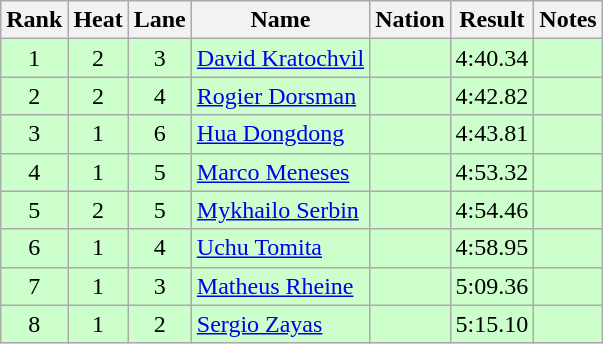<table class="wikitable sortable" style="text-align:center">
<tr>
<th>Rank</th>
<th>Heat</th>
<th>Lane</th>
<th>Name</th>
<th>Nation</th>
<th>Result</th>
<th>Notes</th>
</tr>
<tr bgcolor=ccffcc>
<td>1</td>
<td>2</td>
<td>3</td>
<td align="left"><a href='#'>David Kratochvil</a></td>
<td align=left></td>
<td>4:40.34</td>
<td></td>
</tr>
<tr bgcolor=ccffcc>
<td>2</td>
<td>2</td>
<td>4</td>
<td align="left"><a href='#'>Rogier Dorsman</a></td>
<td align=left></td>
<td>4:42.82</td>
<td></td>
</tr>
<tr bgcolor=ccffcc>
<td>3</td>
<td>1</td>
<td>6</td>
<td align="left"><a href='#'>Hua Dongdong</a></td>
<td align=left></td>
<td>4:43.81</td>
<td></td>
</tr>
<tr bgcolor=ccffcc>
<td>4</td>
<td>1</td>
<td>5</td>
<td align="left"><a href='#'>Marco Meneses</a></td>
<td align=left></td>
<td>4:53.32</td>
<td></td>
</tr>
<tr bgcolor=ccffcc>
<td>5</td>
<td>2</td>
<td>5</td>
<td align="left"><a href='#'>Mykhailo Serbin</a></td>
<td align=left></td>
<td>4:54.46</td>
<td></td>
</tr>
<tr bgcolor=ccffcc>
<td>6</td>
<td>1</td>
<td>4</td>
<td align="left"><a href='#'>Uchu Tomita</a></td>
<td align=left></td>
<td>4:58.95</td>
<td></td>
</tr>
<tr bgcolor=ccffcc>
<td>7</td>
<td>1</td>
<td>3</td>
<td align="left"><a href='#'>Matheus Rheine</a></td>
<td align=left></td>
<td>5:09.36</td>
<td></td>
</tr>
<tr bgcolor=ccffcc>
<td>8</td>
<td>1</td>
<td>2</td>
<td align="left"><a href='#'>Sergio Zayas</a></td>
<td align=left></td>
<td>5:15.10</td>
<td></td>
</tr>
</table>
